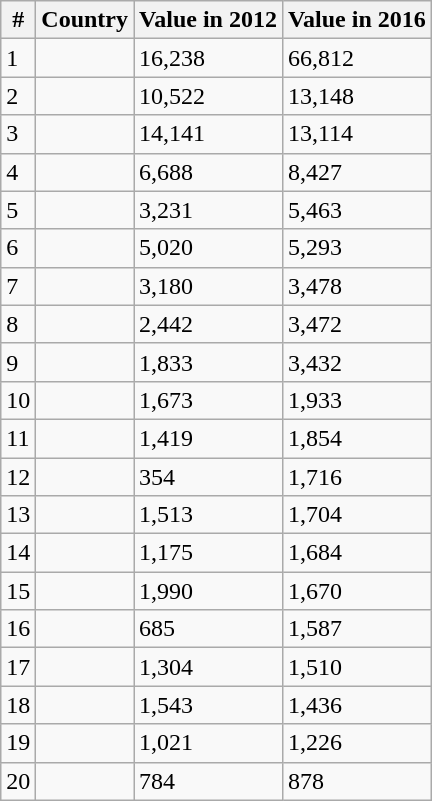<table class="wikitable sortable plainrowheads" ;">
<tr>
<th scope="col">#</th>
<th scope="col">Country</th>
<th scope="col">Value in 2012</th>
<th scope="col">Value in 2016</th>
</tr>
<tr>
<td>1</td>
<td></td>
<td>16,238</td>
<td>66,812</td>
</tr>
<tr>
<td>2</td>
<td></td>
<td>10,522</td>
<td>13,148</td>
</tr>
<tr>
<td>3</td>
<td></td>
<td>14,141</td>
<td>13,114</td>
</tr>
<tr>
<td>4</td>
<td></td>
<td>6,688</td>
<td>8,427</td>
</tr>
<tr>
<td>5</td>
<td></td>
<td>3,231</td>
<td>5,463</td>
</tr>
<tr>
<td>6</td>
<td></td>
<td>5,020</td>
<td>5,293</td>
</tr>
<tr>
<td>7</td>
<td></td>
<td>3,180</td>
<td>3,478</td>
</tr>
<tr>
<td>8</td>
<td></td>
<td>2,442</td>
<td>3,472</td>
</tr>
<tr>
<td>9</td>
<td></td>
<td>1,833</td>
<td>3,432</td>
</tr>
<tr>
<td>10</td>
<td></td>
<td>1,673</td>
<td>1,933</td>
</tr>
<tr>
<td>11</td>
<td></td>
<td>1,419</td>
<td>1,854</td>
</tr>
<tr>
<td>12</td>
<td></td>
<td>354</td>
<td>1,716</td>
</tr>
<tr |->
<td>13</td>
<td></td>
<td>1,513</td>
<td>1,704</td>
</tr>
<tr>
<td>14</td>
<td></td>
<td>1,175</td>
<td>1,684</td>
</tr>
<tr>
<td>15</td>
<td></td>
<td>1,990</td>
<td>1,670</td>
</tr>
<tr>
<td>16</td>
<td></td>
<td>685</td>
<td>1,587</td>
</tr>
<tr>
<td>17</td>
<td></td>
<td>1,304</td>
<td>1,510</td>
</tr>
<tr>
<td>18</td>
<td></td>
<td>1,543</td>
<td>1,436</td>
</tr>
<tr>
<td>19</td>
<td></td>
<td>1,021</td>
<td>1,226</td>
</tr>
<tr>
<td>20</td>
<td></td>
<td>784</td>
<td>878</td>
</tr>
</table>
